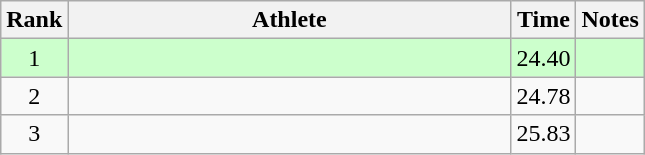<table class="wikitable" style="text-align:center">
<tr>
<th>Rank</th>
<th Style="width:18em">Athlete</th>
<th>Time</th>
<th>Notes</th>
</tr>
<tr style="background:#cfc">
<td>1</td>
<td style="text-align:left"></td>
<td>24.40</td>
<td></td>
</tr>
<tr>
<td>2</td>
<td style="text-align:left"></td>
<td>24.78</td>
<td></td>
</tr>
<tr>
<td>3</td>
<td style="text-align:left"></td>
<td>25.83</td>
<td></td>
</tr>
</table>
